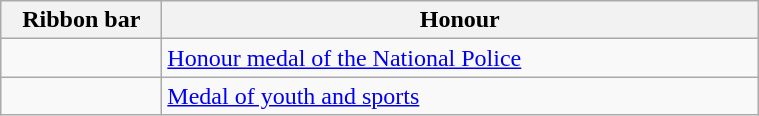<table class="wikitable"  style="width: 40%">
<tr>
<th style="width:100px;">Ribbon bar</th>
<th>Honour</th>
</tr>
<tr>
<td></td>
<td><a href='#'>Honour medal of the National Police</a></td>
</tr>
<tr>
<td></td>
<td><a href='#'>Medal of youth and sports</a></td>
</tr>
</table>
